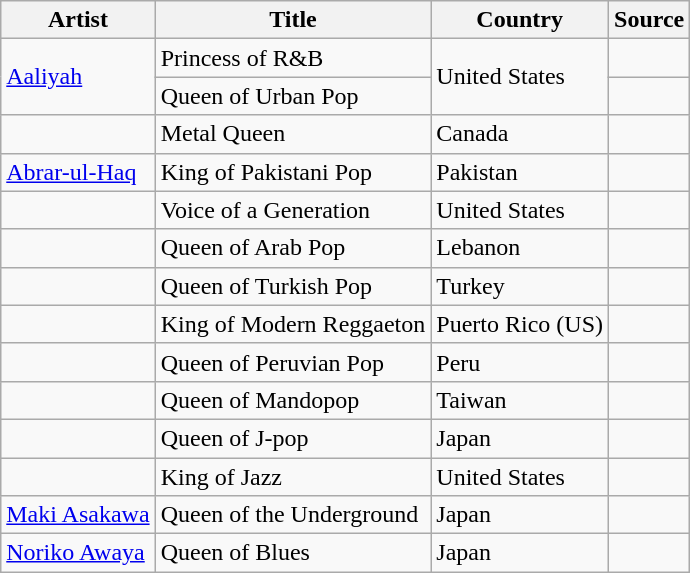<table class="wikitable sortable">
<tr>
<th>Artist</th>
<th>Title</th>
<th>Country</th>
<th class="unsortable">Source</th>
</tr>
<tr>
<td rowspan="2"><a href='#'>Aaliyah</a></td>
<td>Princess of R&B</td>
<td rowspan="2">United States</td>
<td></td>
</tr>
<tr>
<td>Queen of Urban Pop</td>
<td></td>
</tr>
<tr>
<td></td>
<td>Metal Queen</td>
<td>Canada</td>
<td></td>
</tr>
<tr>
<td><a href='#'>Abrar-ul-Haq</a></td>
<td>King of Pakistani Pop</td>
<td>Pakistan</td>
<td></td>
</tr>
<tr>
<td></td>
<td>Voice of a Generation</td>
<td>United States</td>
<td></td>
</tr>
<tr>
<td></td>
<td>Queen of Arab Pop</td>
<td>Lebanon</td>
<td></td>
</tr>
<tr>
<td></td>
<td>Queen of Turkish Pop</td>
<td>Turkey</td>
<td></td>
</tr>
<tr>
<td></td>
<td>King of Modern Reggaeton</td>
<td>Puerto Rico (US)</td>
<td></td>
</tr>
<tr>
<td></td>
<td>Queen of Peruvian Pop</td>
<td>Peru</td>
<td></td>
</tr>
<tr>
<td></td>
<td>Queen of Mandopop</td>
<td>Taiwan</td>
<td></td>
</tr>
<tr>
<td></td>
<td>Queen of J-pop</td>
<td>Japan</td>
<td></td>
</tr>
<tr>
<td></td>
<td>King of Jazz</td>
<td>United States</td>
<td></td>
</tr>
<tr>
<td><a href='#'>Maki Asakawa</a></td>
<td>Queen of the Underground</td>
<td>Japan</td>
<td></td>
</tr>
<tr>
<td><a href='#'>Noriko Awaya</a></td>
<td>Queen of Blues</td>
<td>Japan</td>
<td></td>
</tr>
</table>
